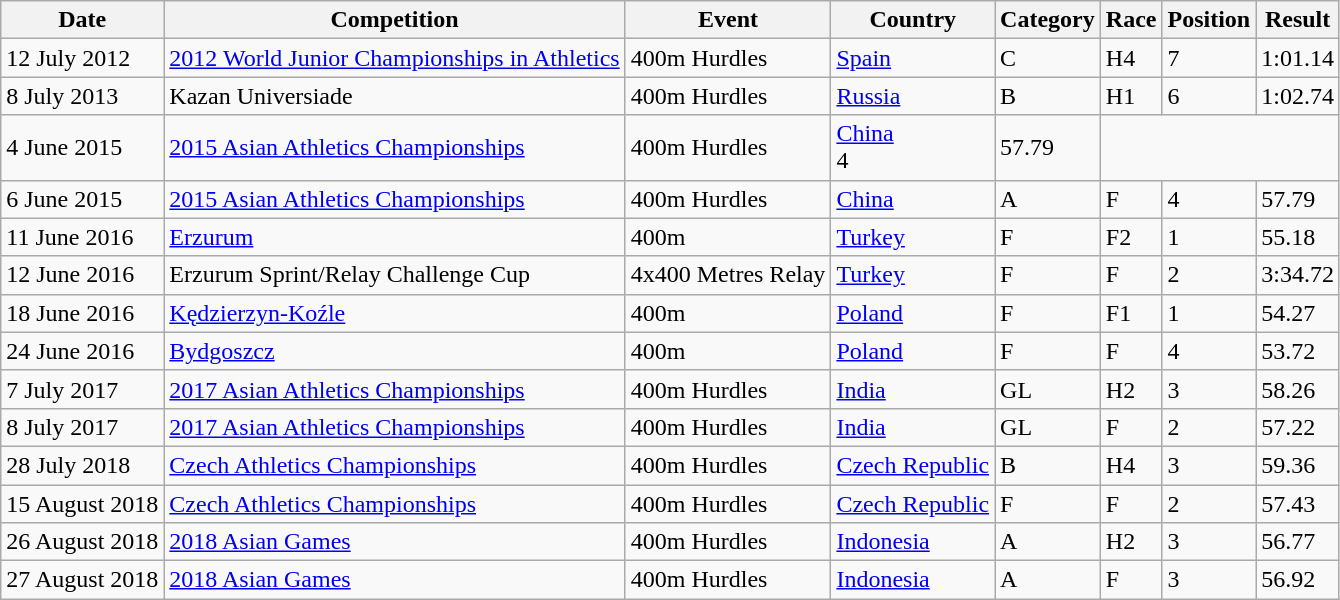<table class="wikitable">
<tr>
<th>Date</th>
<th>Competition</th>
<th>Event</th>
<th>Country</th>
<th>Category</th>
<th>Race</th>
<th>Position</th>
<th>Result</th>
</tr>
<tr>
<td>12 July 2012</td>
<td><a href='#'>2012 World Junior Championships in Athletics</a></td>
<td>400m Hurdles</td>
<td><a href='#'>Spain</a></td>
<td>C</td>
<td>H4</td>
<td>7</td>
<td>1:01.14</td>
</tr>
<tr>
<td>8 July 2013</td>
<td>Kazan Universiade</td>
<td>400m Hurdles</td>
<td><a href='#'>Russia</a></td>
<td>B</td>
<td>H1</td>
<td>6</td>
<td>1:02.74</td>
</tr>
<tr>
<td>4 June 2015</td>
<td><a href='#'>2015 Asian Athletics Championships</a></td>
<td>400m Hurdles</td>
<td><a href='#'>China</a><br>4</td>
<td>57.79</td>
</tr>
<tr>
<td>6 June 2015</td>
<td><a href='#'>2015 Asian Athletics Championships</a></td>
<td>400m Hurdles</td>
<td><a href='#'>China</a></td>
<td>A</td>
<td>F</td>
<td>4</td>
<td>57.79</td>
</tr>
<tr>
<td>11 June 2016</td>
<td><a href='#'>Erzurum</a></td>
<td>400m</td>
<td><a href='#'>Turkey</a></td>
<td>F</td>
<td>F2</td>
<td>1</td>
<td>55.18</td>
</tr>
<tr>
<td>12 June 2016</td>
<td>Erzurum Sprint/Relay Challenge Cup</td>
<td>4x400 Metres Relay</td>
<td><a href='#'>Turkey</a></td>
<td>F</td>
<td>F</td>
<td>2</td>
<td>3:34.72</td>
</tr>
<tr>
<td>18 June 2016</td>
<td><a href='#'>Kędzierzyn-Koźle</a></td>
<td>400m</td>
<td><a href='#'>Poland</a></td>
<td>F</td>
<td>F1</td>
<td>1</td>
<td>54.27</td>
</tr>
<tr>
<td>24 June 2016</td>
<td><a href='#'>Bydgoszcz</a></td>
<td>400m</td>
<td><a href='#'>Poland</a></td>
<td>F</td>
<td>F</td>
<td>4</td>
<td>53.72</td>
</tr>
<tr>
<td>7 July 2017</td>
<td><a href='#'>2017 Asian Athletics Championships</a></td>
<td>400m Hurdles</td>
<td><a href='#'>India</a></td>
<td>GL</td>
<td>H2</td>
<td>3</td>
<td>58.26</td>
</tr>
<tr>
<td>8 July 2017</td>
<td><a href='#'>2017 Asian Athletics Championships</a></td>
<td>400m Hurdles</td>
<td><a href='#'>India</a></td>
<td>GL</td>
<td>F</td>
<td>2</td>
<td>57.22</td>
</tr>
<tr>
<td>28 July 2018</td>
<td><a href='#'>Czech Athletics Championships</a></td>
<td>400m Hurdles</td>
<td><a href='#'>Czech Republic</a></td>
<td>B</td>
<td>H4</td>
<td>3</td>
<td>59.36</td>
</tr>
<tr>
<td>15 August 2018</td>
<td><a href='#'>Czech Athletics Championships</a></td>
<td>400m Hurdles</td>
<td><a href='#'>Czech Republic</a></td>
<td>F</td>
<td>F</td>
<td>2</td>
<td>57.43</td>
</tr>
<tr>
<td>26 August 2018</td>
<td><a href='#'>2018 Asian Games</a></td>
<td>400m Hurdles</td>
<td><a href='#'>Indonesia</a></td>
<td>A</td>
<td>H2</td>
<td>3</td>
<td>56.77</td>
</tr>
<tr>
<td>27 August 2018</td>
<td><a href='#'>2018 Asian Games</a></td>
<td>400m Hurdles</td>
<td><a href='#'>Indonesia</a></td>
<td>A</td>
<td>F</td>
<td>3</td>
<td>56.92</td>
</tr>
</table>
